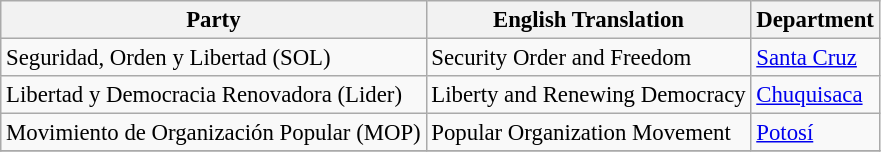<table class="wikitable" style="font-size:95%">
<tr>
<th>Party</th>
<th>English Translation</th>
<th>Department</th>
</tr>
<tr>
<td>Seguridad, Orden y Libertad (SOL)</td>
<td>Security Order and Freedom</td>
<td><a href='#'>Santa Cruz</a></td>
</tr>
<tr>
<td>Libertad y Democracia Renovadora (Lider)</td>
<td>Liberty and Renewing Democracy</td>
<td><a href='#'>Chuquisaca</a></td>
</tr>
<tr>
<td>Movimiento de Organización Popular (MOP)</td>
<td>Popular Organization Movement</td>
<td><a href='#'>Potosí</a></td>
</tr>
<tr>
</tr>
</table>
